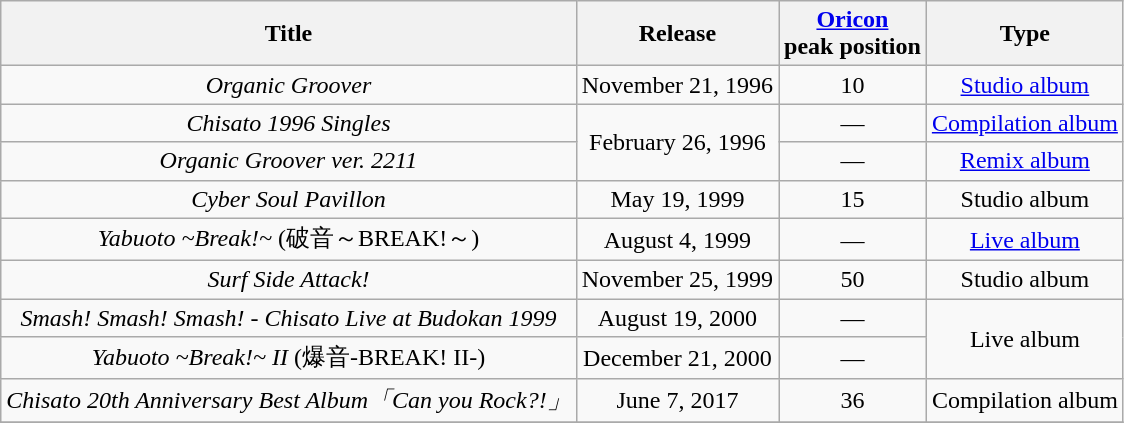<table class="wikitable" style="text-align:center;">
<tr>
<th>Title</th>
<th>Release</th>
<th><a href='#'>Oricon</a> <br>peak position</th>
<th>Type</th>
</tr>
<tr>
<td><em>Organic Groover</em></td>
<td>November 21, 1996</td>
<td>10</td>
<td><a href='#'>Studio album</a></td>
</tr>
<tr>
<td><em>Chisato 1996 Singles</em></td>
<td rowspan="2">February 26, 1996</td>
<td>—</td>
<td><a href='#'>Compilation album</a></td>
</tr>
<tr>
<td><em>Organic Groover ver. 2211</em></td>
<td>—</td>
<td><a href='#'>Remix album</a></td>
</tr>
<tr>
<td><em>Cyber Soul Pavillon</em></td>
<td>May 19, 1999</td>
<td>15</td>
<td>Studio album</td>
</tr>
<tr>
<td><em>Yabuoto ~Break!~</em> (破音～BREAK!～)</td>
<td>August 4, 1999</td>
<td>—</td>
<td><a href='#'>Live album</a></td>
</tr>
<tr>
<td><em>Surf Side Attack!</em></td>
<td>November 25, 1999</td>
<td>50</td>
<td>Studio album</td>
</tr>
<tr>
<td><em>Smash! Smash! Smash! - Chisato Live at Budokan 1999</em></td>
<td>August 19, 2000</td>
<td>—</td>
<td rowspan="2">Live album</td>
</tr>
<tr>
<td><em>Yabuoto ~Break!~ II</em> (爆音-BREAK! II-)</td>
<td>December 21, 2000</td>
<td>—</td>
</tr>
<tr>
<td><em>Chisato 20th Anniversary Best Album「Can you Rock?!」</em></td>
<td>June 7, 2017</td>
<td>36</td>
<td>Compilation album</td>
</tr>
<tr>
</tr>
</table>
